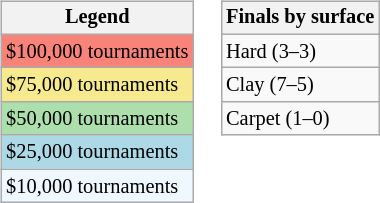<table>
<tr valign=top>
<td><br><table class=wikitable style="font-size:85%">
<tr>
<th>Legend</th>
</tr>
<tr style="background:#f88379;">
<td>$100,000 tournaments</td>
</tr>
<tr style="background:#f7e98e;">
<td>$75,000 tournaments</td>
</tr>
<tr style="background:#addfad;">
<td>$50,000 tournaments</td>
</tr>
<tr style="background:lightblue;">
<td>$25,000 tournaments</td>
</tr>
<tr style="background:#f0f8ff;">
<td>$10,000 tournaments</td>
</tr>
</table>
</td>
<td><br><table class=wikitable style="font-size:85%">
<tr>
<th>Finals by surface</th>
</tr>
<tr>
<td>Hard (3–3)</td>
</tr>
<tr>
<td>Clay (7–5)</td>
</tr>
<tr>
<td>Carpet (1–0)</td>
</tr>
</table>
</td>
</tr>
</table>
